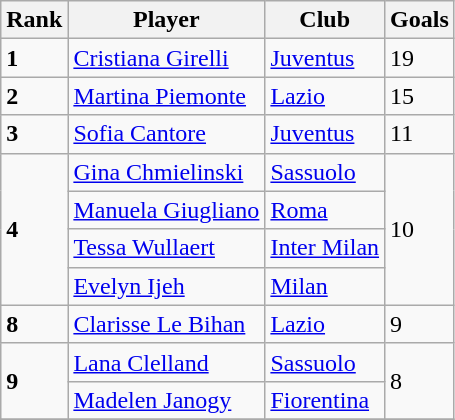<table class="wikitable sortable">
<tr>
<th>Rank</th>
<th>Player</th>
<th>Club</th>
<th>Goals</th>
</tr>
<tr>
<td><strong>1</strong></td>
<td> <a href='#'>Cristiana Girelli</a></td>
<td><a href='#'>Juventus</a></td>
<td>19</td>
</tr>
<tr>
<td><strong>2</strong></td>
<td> <a href='#'>Martina Piemonte</a></td>
<td><a href='#'>Lazio</a></td>
<td>15</td>
</tr>
<tr>
<td><strong>3</strong></td>
<td> <a href='#'>Sofia Cantore</a></td>
<td><a href='#'>Juventus</a></td>
<td>11</td>
</tr>
<tr>
<td rowspan="4"><strong>4</strong></td>
<td> <a href='#'>Gina Chmielinski</a></td>
<td><a href='#'>Sassuolo</a></td>
<td rowspan="4">10</td>
</tr>
<tr>
<td> <a href='#'>Manuela Giugliano</a></td>
<td><a href='#'>Roma</a></td>
</tr>
<tr>
<td> <a href='#'>Tessa Wullaert</a></td>
<td><a href='#'>Inter Milan</a></td>
</tr>
<tr>
<td> <a href='#'>Evelyn Ijeh</a></td>
<td><a href='#'>Milan</a></td>
</tr>
<tr>
<td><strong>8</strong></td>
<td> <a href='#'>Clarisse Le Bihan</a></td>
<td><a href='#'>Lazio</a></td>
<td>9</td>
</tr>
<tr>
<td rowspan="2"><strong>9</strong></td>
<td> <a href='#'>Lana Clelland</a></td>
<td><a href='#'>Sassuolo</a></td>
<td rowspan="2">8</td>
</tr>
<tr>
<td> <a href='#'>Madelen Janogy</a></td>
<td><a href='#'>Fiorentina</a></td>
</tr>
<tr>
</tr>
</table>
